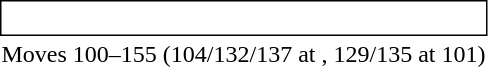<table style="display:inline; display:inline-table;">
<tr>
<td style="border: solid thin; padding: 2px;"><br></td>
</tr>
<tr>
<td style="text-align:center">Moves 100–155 (104/132/137 at , 129/135 at 101)</td>
</tr>
</table>
